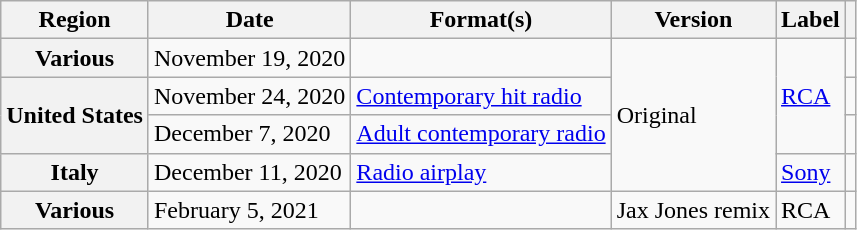<table class="wikitable plainrowheaders">
<tr>
<th scope="col">Region</th>
<th scope="col">Date</th>
<th scope="col">Format(s)</th>
<th scope="col">Version</th>
<th scope="col">Label</th>
<th scope="col"></th>
</tr>
<tr>
<th scope="row">Various</th>
<td>November 19, 2020</td>
<td></td>
<td rowspan="4">Original</td>
<td rowspan="3"><a href='#'>RCA</a></td>
<td align="center"></td>
</tr>
<tr>
<th scope="row" rowspan="2">United States</th>
<td>November 24, 2020</td>
<td><a href='#'>Contemporary hit radio</a></td>
<td align="center"></td>
</tr>
<tr>
<td>December 7, 2020</td>
<td><a href='#'>Adult contemporary radio</a></td>
<td align="center"></td>
</tr>
<tr>
<th scope="row">Italy</th>
<td>December 11, 2020</td>
<td><a href='#'>Radio airplay</a></td>
<td><a href='#'>Sony</a></td>
<td align="center"></td>
</tr>
<tr>
<th scope="row">Various</th>
<td>February 5, 2021</td>
<td></td>
<td>Jax Jones remix</td>
<td>RCA</td>
<td align="center"></td>
</tr>
</table>
